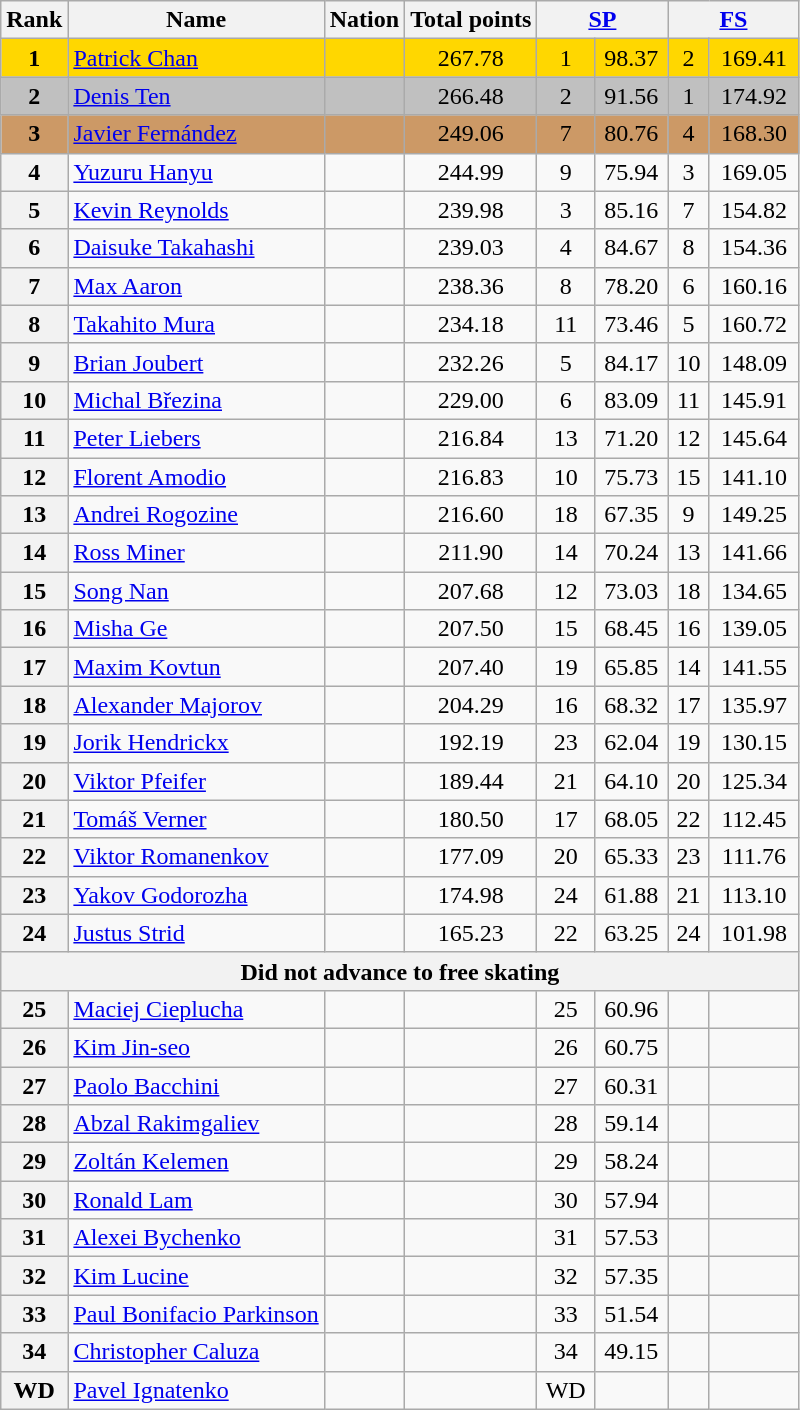<table class="wikitable sortable">
<tr>
<th>Rank</th>
<th>Name</th>
<th>Nation</th>
<th>Total points</th>
<th colspan="2" width="80px"><a href='#'>SP</a></th>
<th colspan="2" width="80px"><a href='#'>FS</a></th>
</tr>
<tr bgcolor="gold">
<td align="center"><strong>1</strong></td>
<td><a href='#'>Patrick Chan</a></td>
<td></td>
<td align="center">267.78</td>
<td align="center">1</td>
<td align="center">98.37</td>
<td align="center">2</td>
<td align="center">169.41</td>
</tr>
<tr bgcolor="silver">
<td align="center"><strong>2</strong></td>
<td><a href='#'>Denis Ten</a></td>
<td></td>
<td align="center">266.48</td>
<td align="center">2</td>
<td align="center">91.56</td>
<td align="center">1</td>
<td align="center">174.92</td>
</tr>
<tr bgcolor="cc9966">
<td align="center"><strong>3</strong></td>
<td><a href='#'>Javier Fernández</a></td>
<td></td>
<td align="center">249.06</td>
<td align="center">7</td>
<td align="center">80.76</td>
<td align="center">4</td>
<td align="center">168.30</td>
</tr>
<tr>
<th>4</th>
<td><a href='#'>Yuzuru Hanyu</a></td>
<td></td>
<td align="center">244.99</td>
<td align="center">9</td>
<td align="center">75.94</td>
<td align="center">3</td>
<td align="center">169.05</td>
</tr>
<tr>
<th>5</th>
<td><a href='#'>Kevin Reynolds</a></td>
<td></td>
<td align="center">239.98</td>
<td align="center">3</td>
<td align="center">85.16</td>
<td align="center">7</td>
<td align="center">154.82</td>
</tr>
<tr>
<th>6</th>
<td><a href='#'>Daisuke Takahashi</a></td>
<td></td>
<td align="center">239.03</td>
<td align="center">4</td>
<td align="center">84.67</td>
<td align="center">8</td>
<td align="center">154.36</td>
</tr>
<tr>
<th>7</th>
<td><a href='#'>Max Aaron</a></td>
<td></td>
<td align="center">238.36</td>
<td align="center">8</td>
<td align="center">78.20</td>
<td align="center">6</td>
<td align="center">160.16</td>
</tr>
<tr>
<th>8</th>
<td><a href='#'>Takahito Mura</a></td>
<td></td>
<td align="center">234.18</td>
<td align="center">11</td>
<td align="center">73.46</td>
<td align="center">5</td>
<td align="center">160.72</td>
</tr>
<tr>
<th>9</th>
<td><a href='#'>Brian Joubert</a></td>
<td></td>
<td align="center">232.26</td>
<td align="center">5</td>
<td align="center">84.17</td>
<td align="center">10</td>
<td align="center">148.09</td>
</tr>
<tr>
<th>10</th>
<td><a href='#'>Michal Březina</a></td>
<td></td>
<td align="center">229.00</td>
<td align="center">6</td>
<td align="center">83.09</td>
<td align="center">11</td>
<td align="center">145.91</td>
</tr>
<tr>
<th>11</th>
<td><a href='#'>Peter Liebers</a></td>
<td></td>
<td align="center">216.84</td>
<td align="center">13</td>
<td align="center">71.20</td>
<td align="center">12</td>
<td align="center">145.64</td>
</tr>
<tr>
<th>12</th>
<td><a href='#'>Florent Amodio</a></td>
<td></td>
<td align="center">216.83</td>
<td align="center">10</td>
<td align="center">75.73</td>
<td align="center">15</td>
<td align="center">141.10</td>
</tr>
<tr>
<th>13</th>
<td><a href='#'>Andrei Rogozine</a></td>
<td></td>
<td align="center">216.60</td>
<td align="center">18</td>
<td align="center">67.35</td>
<td align="center">9</td>
<td align="center">149.25</td>
</tr>
<tr>
<th>14</th>
<td><a href='#'>Ross Miner</a></td>
<td></td>
<td align="center">211.90</td>
<td align="center">14</td>
<td align="center">70.24</td>
<td align="center">13</td>
<td align="center">141.66</td>
</tr>
<tr>
<th>15</th>
<td><a href='#'>Song Nan</a></td>
<td></td>
<td align="center">207.68</td>
<td align="center">12</td>
<td align="center">73.03</td>
<td align="center">18</td>
<td align="center">134.65</td>
</tr>
<tr>
<th>16</th>
<td><a href='#'>Misha Ge</a></td>
<td></td>
<td align="center">207.50</td>
<td align="center">15</td>
<td align="center">68.45</td>
<td align="center">16</td>
<td align="center">139.05</td>
</tr>
<tr>
<th>17</th>
<td><a href='#'>Maxim Kovtun</a></td>
<td></td>
<td align="center">207.40</td>
<td align="center">19</td>
<td align="center">65.85</td>
<td align="center">14</td>
<td align="center">141.55</td>
</tr>
<tr>
<th>18</th>
<td><a href='#'>Alexander Majorov</a></td>
<td></td>
<td align="center">204.29</td>
<td align="center">16</td>
<td align="center">68.32</td>
<td align="center">17</td>
<td align="center">135.97</td>
</tr>
<tr>
<th>19</th>
<td><a href='#'>Jorik Hendrickx</a></td>
<td></td>
<td align="center">192.19</td>
<td align="center">23</td>
<td align="center">62.04</td>
<td align="center">19</td>
<td align="center">130.15</td>
</tr>
<tr>
<th>20</th>
<td><a href='#'>Viktor Pfeifer</a></td>
<td></td>
<td align="center">189.44</td>
<td align="center">21</td>
<td align="center">64.10</td>
<td align="center">20</td>
<td align="center">125.34</td>
</tr>
<tr>
<th>21</th>
<td><a href='#'>Tomáš Verner</a></td>
<td></td>
<td align="center">180.50</td>
<td align="center">17</td>
<td align="center">68.05</td>
<td align="center">22</td>
<td align="center">112.45</td>
</tr>
<tr>
<th>22</th>
<td><a href='#'>Viktor Romanenkov</a></td>
<td></td>
<td align="center">177.09</td>
<td align="center">20</td>
<td align="center">65.33</td>
<td align="center">23</td>
<td align="center">111.76</td>
</tr>
<tr>
<th>23</th>
<td><a href='#'>Yakov Godorozha</a></td>
<td></td>
<td align="center">174.98</td>
<td align="center">24</td>
<td align="center">61.88</td>
<td align="center">21</td>
<td align="center">113.10</td>
</tr>
<tr>
<th>24</th>
<td><a href='#'>Justus Strid</a></td>
<td></td>
<td align="center">165.23</td>
<td align="center">22</td>
<td align="center">63.25</td>
<td align="center">24</td>
<td align="center">101.98</td>
</tr>
<tr>
<th colspan="10">Did not advance to free skating</th>
</tr>
<tr>
<th>25</th>
<td><a href='#'>Maciej Cieplucha</a></td>
<td></td>
<td align="center"></td>
<td align="center">25</td>
<td align="center">60.96</td>
<td align="center"></td>
<td align="center"></td>
</tr>
<tr>
<th>26</th>
<td><a href='#'>Kim Jin-seo</a></td>
<td></td>
<td align="center"></td>
<td align="center">26</td>
<td align="center">60.75</td>
<td align="center"></td>
<td align="center"></td>
</tr>
<tr>
<th>27</th>
<td><a href='#'>Paolo Bacchini</a></td>
<td></td>
<td align="center"></td>
<td align="center">27</td>
<td align="center">60.31</td>
<td align="center"></td>
<td align="center"></td>
</tr>
<tr>
<th>28</th>
<td><a href='#'>Abzal Rakimgaliev</a></td>
<td></td>
<td align="center"></td>
<td align="center">28</td>
<td align="center">59.14</td>
<td align="center"></td>
<td align="center"></td>
</tr>
<tr>
<th>29</th>
<td><a href='#'>Zoltán Kelemen</a></td>
<td></td>
<td align="center"></td>
<td align="center">29</td>
<td align="center">58.24</td>
<td align="center"></td>
<td align="center"></td>
</tr>
<tr>
<th>30</th>
<td><a href='#'>Ronald Lam</a></td>
<td></td>
<td align="center"></td>
<td align="center">30</td>
<td align="center">57.94</td>
<td align="center"></td>
<td align="center"></td>
</tr>
<tr>
<th>31</th>
<td><a href='#'>Alexei Bychenko</a></td>
<td></td>
<td align="center"></td>
<td align="center">31</td>
<td align="center">57.53</td>
<td align="center"></td>
<td align="center"></td>
</tr>
<tr>
<th>32</th>
<td><a href='#'>Kim Lucine</a></td>
<td></td>
<td align="center"></td>
<td align="center">32</td>
<td align="center">57.35</td>
<td align="center"></td>
<td align="center"></td>
</tr>
<tr>
<th>33</th>
<td><a href='#'>Paul Bonifacio Parkinson</a></td>
<td></td>
<td align="center"></td>
<td align="center">33</td>
<td align="center">51.54</td>
<td align="center"></td>
<td align="center"></td>
</tr>
<tr>
<th>34</th>
<td><a href='#'>Christopher Caluza</a></td>
<td></td>
<td align="center"></td>
<td align="center">34</td>
<td align="center">49.15</td>
<td align="center"></td>
<td align="center"></td>
</tr>
<tr>
<th>WD</th>
<td><a href='#'>Pavel Ignatenko</a></td>
<td></td>
<td align="center"></td>
<td align="center">WD</td>
<td align="center"></td>
<td align="center"></td>
<td align="center"></td>
</tr>
</table>
